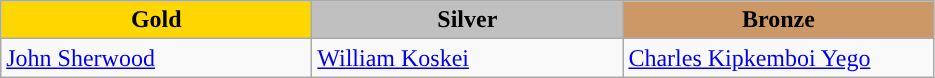<table class="wikitable">
<tr>
<th scope=col style="background-color:gold; width:200px;">Gold</th>
<th scope=col style="background-color:silver; width:200px;">Silver</th>
<th scope=col style="background-color:#cc9966; width:200px;">Bronze</th>
</tr>
<tr>
<td><a href='#'>John Sherwood</a><br><em></em></td>
<td><a href='#'>William Koskei</a><br><em></em></td>
<td><a href='#'>Charles Kipkemboi Yego</a><br><em></em></td>
</tr>
</table>
